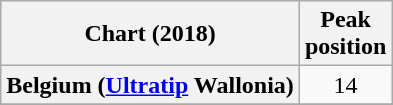<table class="wikitable sortable plainrowheaders">
<tr>
<th>Chart (2018)</th>
<th>Peak<br>position</th>
</tr>
<tr>
<th scope="row">Belgium (<a href='#'>Ultratip</a> Wallonia)</th>
<td text style="text-align:center;">14</td>
</tr>
<tr>
</tr>
</table>
